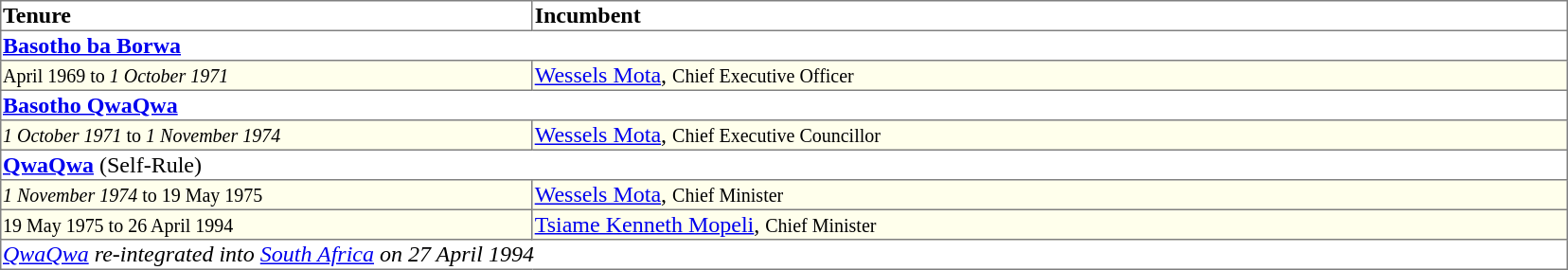<table border=1 style="border-collapse: collapse">
<tr align=left>
<th width="18%">Tenure</th>
<th width="35%">Incumbent</th>
</tr>
<tr valign=top>
<td colspan="2"><strong><a href='#'>Basotho ba Borwa</a></strong></td>
</tr>
<tr valign=top bgcolor="#ffffec">
<td><small>April 1969 to <em>1 October 1971</em></small></td>
<td><a href='#'>Wessels Mota</a>, <small>Chief Executive Officer</small></td>
</tr>
<tr valign=top>
<td colspan="2"><strong><a href='#'>Basotho QwaQwa</a></strong></td>
</tr>
<tr valign=top bgcolor="#ffffec">
<td><small><em>1 October 1971</em> to <em>1 November 1974</em></small></td>
<td><a href='#'>Wessels Mota</a>, <small>Chief Executive Councillor</small></td>
</tr>
<tr valign=top>
<td colspan="2"><strong><a href='#'>QwaQwa</a></strong> (Self-Rule)</td>
</tr>
<tr valign=top bgcolor="#ffffec">
<td><small><em>1 November 1974</em> to 19 May 1975</small></td>
<td><a href='#'>Wessels Mota</a>, <small>Chief Minister</small></td>
</tr>
<tr valign=top bgcolor="#ffffec">
<td><small>19 May 1975 to 26 April 1994</small></td>
<td><a href='#'>Tsiame Kenneth Mopeli</a>, <small>Chief Minister</small></td>
</tr>
<tr valign=top>
<td colspan="2"><em><a href='#'>QwaQwa</a> re-integrated into <a href='#'>South Africa</a> on 27 April 1994</em></td>
</tr>
</table>
